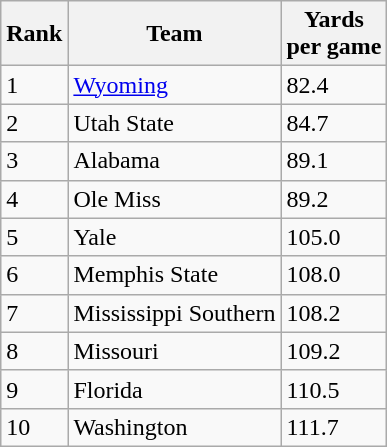<table class="wikitable sortable">
<tr>
<th>Rank</th>
<th>Team</th>
<th>Yards<br>per game</th>
</tr>
<tr>
<td>1</td>
<td><a href='#'>Wyoming</a></td>
<td>82.4</td>
</tr>
<tr>
<td>2</td>
<td>Utah State</td>
<td>84.7</td>
</tr>
<tr>
<td>3</td>
<td>Alabama</td>
<td>89.1</td>
</tr>
<tr>
<td>4</td>
<td>Ole Miss</td>
<td>89.2</td>
</tr>
<tr>
<td>5</td>
<td>Yale</td>
<td>105.0</td>
</tr>
<tr>
<td>6</td>
<td>Memphis State</td>
<td>108.0</td>
</tr>
<tr>
<td>7</td>
<td>Mississippi Southern</td>
<td>108.2</td>
</tr>
<tr>
<td>8</td>
<td>Missouri</td>
<td>109.2</td>
</tr>
<tr>
<td>9</td>
<td>Florida</td>
<td>110.5</td>
</tr>
<tr>
<td>10</td>
<td>Washington</td>
<td>111.7</td>
</tr>
</table>
